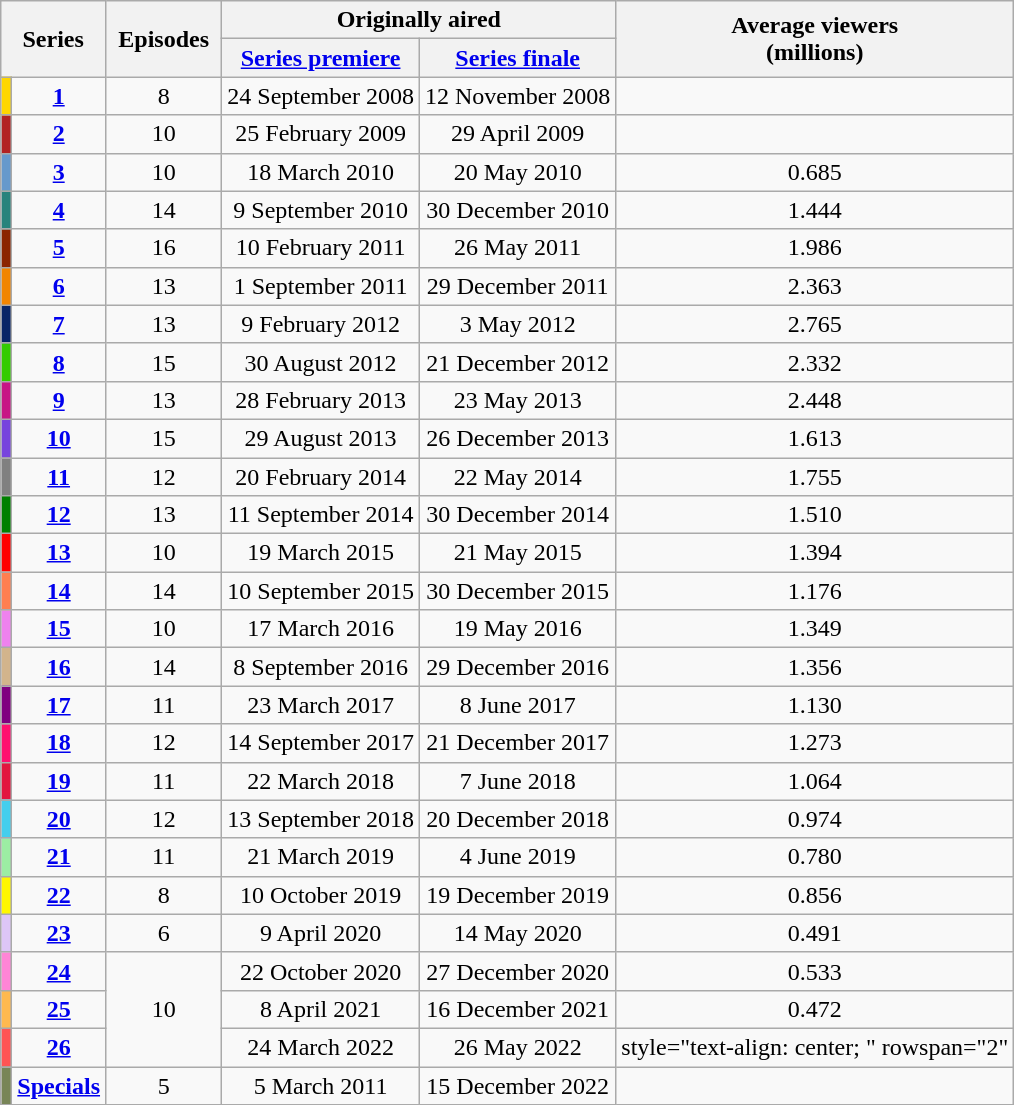<table class="wikitable" style="text-align: center; ">
<tr>
<th style="padding: 0 8px; " colspan="2" rowspan="2">Series</th>
<th style="padding: 0 8px; " rowspan="2">Episodes</th>
<th colspan="2">Originally aired</th>
<th style="padding: 0 8px; " rowspan="2">Average viewers<br>(millions)</th>
</tr>
<tr>
<th><a href='#'>Series premiere</a></th>
<th><a href='#'>Series finale</a></th>
</tr>
<tr>
<td style="background:gold; "></td>
<td style="text-align: center; "><strong><a href='#'>1</a></strong></td>
<td style="text-align: center; ">8</td>
<td style="text-align: center; ">24 September 2008</td>
<td style="text-align: center; ">12 November 2008</td>
<td></td>
</tr>
<tr>
<td style="background:#b22222;"></td>
<td style="text-align: center; "><strong><a href='#'>2</a></strong></td>
<td style="text-align: center; ">10</td>
<td style="text-align: center; ">25 February 2009</td>
<td style="text-align: center; ">29 April 2009</td>
<td></td>
</tr>
<tr>
<td style="background:#69c; "></td>
<td style="text-align: center; "><strong><a href='#'>3</a></strong></td>
<td style="text-align: center; ">10</td>
<td style="text-align: center; ">18 March 2010</td>
<td style="text-align: center; ">20 May 2010</td>
<td>0.685</td>
</tr>
<tr>
<td style="background:#28837c; "></td>
<td style="text-align: center; "><strong><a href='#'>4</a></strong></td>
<td style="text-align: center; ">14</td>
<td style="text-align: center; ">9 September 2010</td>
<td style="text-align: center; ">30 December 2010</td>
<td>1.444</td>
</tr>
<tr>
<td style="background:#8b2500;"></td>
<td style="text-align: center; "><strong><a href='#'>5</a></strong></td>
<td style="text-align: center; ">16</td>
<td style="text-align: center; ">10 February 2011</td>
<td style="text-align: center; ">26 May 2011</td>
<td>1.986</td>
</tr>
<tr>
<td style="background:#f28500;"></td>
<td style="text-align: center; "><strong><a href='#'>6</a></strong></td>
<td style="text-align: center; ">13</td>
<td style="text-align: center; ">1 September 2011</td>
<td style="text-align: center; ">29 December 2011</td>
<td>2.363</td>
</tr>
<tr>
<td style="background:#082567;"></td>
<td style="text-align: center; "><strong><a href='#'>7</a></strong></td>
<td style="text-align: center; ">13</td>
<td style="text-align: center; ">9 February 2012</td>
<td style="text-align: center; ">3 May 2012</td>
<td>2.765</td>
</tr>
<tr>
<td style="background:#3c0;"></td>
<td style="text-align: center; "><strong><a href='#'>8</a></strong></td>
<td style="text-align: center; ">15</td>
<td style="text-align: center; ">30 August 2012</td>
<td style="text-align: center; ">21 December 2012</td>
<td>2.332</td>
</tr>
<tr>
<td style="background:#C71585;"></td>
<td style="text-align: center; "><strong><a href='#'>9</a></strong></td>
<td style="text-align: center; ">13</td>
<td style="text-align: center; ">28 February 2013</td>
<td style="text-align: center; ">23 May 2013</td>
<td>2.448</td>
</tr>
<tr>
<td style="background:#74D;"></td>
<td style="text-align: center; "><strong><a href='#'>10</a></strong></td>
<td style="text-align: center; ">15</td>
<td style="text-align: center; ">29 August 2013</td>
<td style="text-align: center; ">26 December 2013</td>
<td>1.613</td>
</tr>
<tr>
<td style="background:gray;"></td>
<td style="text-align: center; "><strong><a href='#'>11</a></strong></td>
<td style="text-align: center; ">12</td>
<td style="text-align: center; ">20 February 2014</td>
<td style="text-align: center; ">22 May 2014</td>
<td>1.755</td>
</tr>
<tr>
<td style="background:green;"></td>
<td style="text-align: center; "><strong><a href='#'>12</a></strong></td>
<td style="text-align: center; ">13</td>
<td style="text-align: center; ">11 September 2014</td>
<td style="text-align: center; ">30 December 2014</td>
<td>1.510</td>
</tr>
<tr>
<td style="background:red;"></td>
<td style="text-align: center; "><strong><a href='#'>13</a></strong></td>
<td style="text-align: center; ">10</td>
<td style="text-align: center; ">19 March 2015</td>
<td style="text-align: center; ">21 May 2015</td>
<td>1.394</td>
</tr>
<tr>
<td style="background:coral;"></td>
<td style="text-align: center; "><strong><a href='#'>14</a></strong></td>
<td style="text-align: center; ">14</td>
<td style="text-align: center; ">10 September 2015</td>
<td style="text-align: center; ">30 December 2015</td>
<td>1.176</td>
</tr>
<tr>
<td style="background:violet;"></td>
<td style="text-align: center; "><strong><a href='#'>15</a></strong></td>
<td style="text-align: center; ">10</td>
<td style="text-align: center; ">17 March 2016</td>
<td style="text-align: center; ">19 May 2016</td>
<td>1.349</td>
</tr>
<tr>
<td style="background:tan;"></td>
<td style="text-align: center; "><strong><a href='#'>16</a></strong></td>
<td style="text-align: center; ">14</td>
<td style="text-align: center; ">8 September 2016</td>
<td style="text-align: center; ">29 December 2016</td>
<td>1.356</td>
</tr>
<tr>
<td style="background:purple;"></td>
<td style="text-align: center; "><strong><a href='#'>17</a></strong></td>
<td style="text-align: center; ">11</td>
<td style="text-align: center; ">23 March 2017</td>
<td style="text-align: center; ">8 June 2017</td>
<td>1.130</td>
</tr>
<tr>
<td style="background:#ff0f6f;"></td>
<td style="text-align: center; "><strong><a href='#'>18</a></strong></td>
<td style="text-align: center; ">12</td>
<td style="text-align: center; ">14 September 2017</td>
<td style="text-align: center; ">21 December 2017</td>
<td>1.273</td>
</tr>
<tr>
<td style="background:#e2163f;"></td>
<td style="text-align: center; "><strong><a href='#'>19</a></strong></td>
<td style="text-align: center; ">11</td>
<td style="text-align: center; ">22 March 2018</td>
<td style="text-align: center; ">7 June 2018</td>
<td>1.064</td>
</tr>
<tr>
<td style="background:#44ceed;"></td>
<td style="text-align: center; "><strong><a href='#'>20</a></strong></td>
<td style="text-align: center; ">12</td>
<td style="text-align: center; ">13 September 2018</td>
<td style="text-align: center; ">20 December 2018</td>
<td>0.974</td>
</tr>
<tr>
<td style="background:#9ceda3;"></td>
<td style="text-align: center; "><strong><a href='#'>21</a></strong></td>
<td style="text-align: center; ">11</td>
<td style="text-align: center; ">21 March 2019</td>
<td style="text-align: center; ">4 June 2019</td>
<td>0.780</td>
</tr>
<tr>
<td style="background:#fff700;"></td>
<td style="text-align: center; "><strong><a href='#'>22</a></strong></td>
<td style="text-align: center; ">8</td>
<td style="text-align: center; ">10 October 2019</td>
<td style="text-align: center; ">19 December 2019</td>
<td>0.856</td>
</tr>
<tr>
<td style="background:#ddc6f7;"></td>
<td style="text-align: center; "><strong><a href='#'>23</a></strong></td>
<td style="text-align: center; ">6</td>
<td style="text-align: center; ">9 April 2020</td>
<td style="text-align: center; ">14 May 2020</td>
<td>0.491</td>
</tr>
<tr>
<td style="background:#ff85d6;"></td>
<td style="text-align: center; "><strong><a href='#'>24</a></strong></td>
<td rowspan="3" style="text-align: center; ">10</td>
<td style="text-align: center; ">22 October 2020</td>
<td style="text-align: center; ">27 December 2020</td>
<td>0.533</td>
</tr>
<tr>
<td style="background:#ffb94f;"></td>
<td style="text-align: center; "><strong><a href='#'>25</a></strong></td>
<td style="text-align: center; ">8 April 2021</td>
<td style="text-align: center; ">16 December 2021</td>
<td>0.472</td>
</tr>
<tr>
<td style="background:#ff5454;"></td>
<td style="text-align: center; "><strong><a href='#'>26</a></strong></td>
<td style="text-align: center; ">24 March 2022</td>
<td style="text-align: center; ">26 May 2022</td>
<td>style="text-align: center; " rowspan="2" </td>
</tr>
<tr>
<td style="background:#788557;"></td>
<td style="text-align: center; "><strong><a href='#'>Specials</a></strong></td>
<td style="text-align: center; ">5</td>
<td style="text-align: center; ">5 March 2011</td>
<td style="text-align: center; ">15 December 2022</td>
</tr>
<tr>
</tr>
</table>
